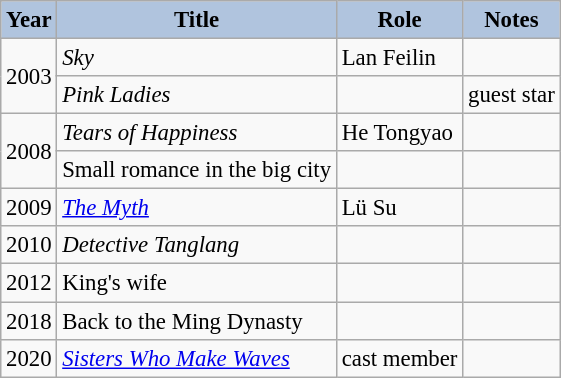<table class="wikitable" style="font-size: 95%;">
<tr>
<th style="background-color: #B0C4DE;">Year</th>
<th style="background-color: #B0C4DE;">Title</th>
<th style="background-color: #B0C4DE;">Role</th>
<th style="background-color: #B0C4DE;">Notes</th>
</tr>
<tr>
<td rowspan="2">2003</td>
<td><em>Sky</em></td>
<td>Lan Feilin</td>
<td></td>
</tr>
<tr>
<td><em>Pink Ladies</em></td>
<td></td>
<td>guest star</td>
</tr>
<tr>
<td rowspan="2">2008</td>
<td><em>Tears of Happiness</em></td>
<td>He Tongyao</td>
<td></td>
</tr>
<tr>
<td>Small romance in the big city</td>
<td></td>
<td></td>
</tr>
<tr>
<td>2009</td>
<td><em><a href='#'>The Myth</a> </em></td>
<td>Lü Su</td>
<td></td>
</tr>
<tr>
<td>2010</td>
<td><em>Detective Tanglang</em></td>
<td></td>
<td></td>
</tr>
<tr>
<td>2012</td>
<td>King's wife</td>
<td></td>
<td></td>
</tr>
<tr>
<td>2018</td>
<td>Back to the Ming Dynasty</td>
<td></td>
<td></td>
</tr>
<tr>
<td>2020</td>
<td><em><a href='#'>Sisters Who Make Waves</a></em></td>
<td>cast member</td>
<td></td>
</tr>
</table>
